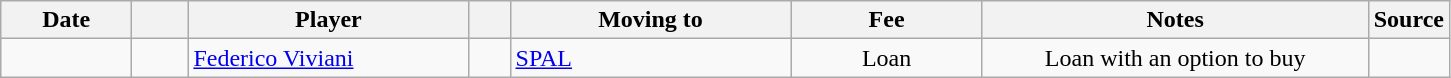<table class="wikitable sortable">
<tr>
<th style="width:80px;">Date</th>
<th style="width:30px;"></th>
<th style="width:180px;">Player</th>
<th style="width:20px;"></th>
<th style="width:180px;">Moving to</th>
<th style="width:120px;" class="unsortable">Fee</th>
<th style="width:250px;" class="unsortable">Notes</th>
<th style="width:20px;">Source</th>
</tr>
<tr>
<td></td>
<td align=center></td>
<td> <a href='#'>Federico Viviani</a></td>
<td align=center></td>
<td> <a href='#'>SPAL</a></td>
<td align=center>Loan</td>
<td align=center>Loan with an option to buy</td>
<td></td>
</tr>
</table>
